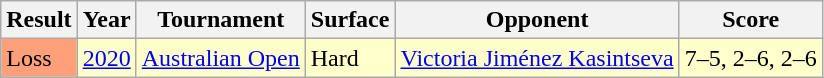<table class="sortable wikitable">
<tr>
<th>Result</th>
<th>Year</th>
<th>Tournament</th>
<th>Surface</th>
<th>Opponent</th>
<th class="unsortable">Score</th>
</tr>
<tr style="background:#ffc;">
<td style="background:#ffa07a;">Loss</td>
<td><a href='#'>2020</a></td>
<td><a href='#'>Australian Open</a></td>
<td>Hard</td>
<td> <a href='#'>Victoria Jiménez Kasintseva</a></td>
<td>7–5, 2–6, 2–6</td>
</tr>
</table>
